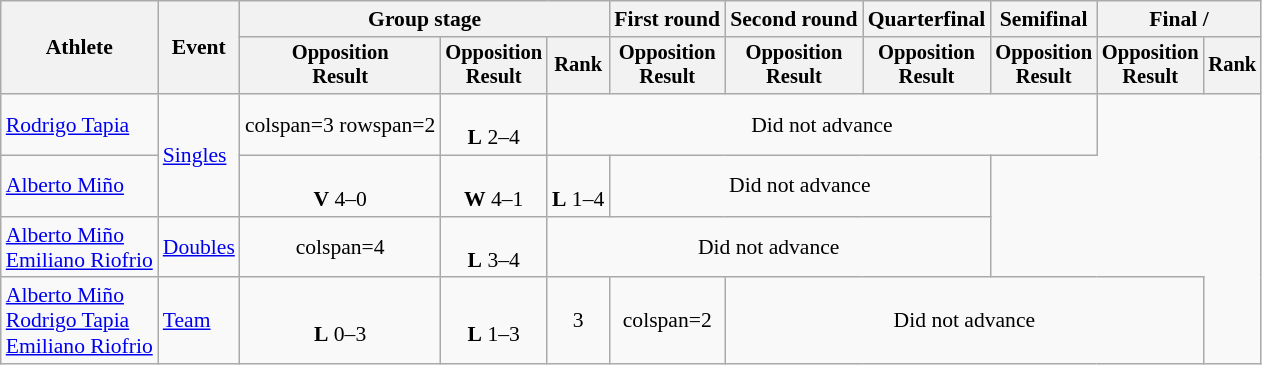<table class=wikitable style=font-size:90%;text-align:center>
<tr>
<th rowspan=2>Athlete</th>
<th rowspan=2>Event</th>
<th colspan=3>Group stage</th>
<th>First round</th>
<th>Second round</th>
<th>Quarterfinal</th>
<th>Semifinal</th>
<th colspan=2>Final / </th>
</tr>
<tr style=font-size:95%>
<th>Opposition<br>Result</th>
<th>Opposition<br>Result</th>
<th>Rank</th>
<th>Opposition<br>Result</th>
<th>Opposition<br>Result</th>
<th>Opposition<br>Result</th>
<th>Opposition<br>Result</th>
<th>Opposition<br>Result</th>
<th>Rank</th>
</tr>
<tr>
<td align=left><a href='#'>Rodrigo Tapia</a></td>
<td align=left rowspan=2><a href='#'>Singles</a></td>
<td>colspan=3 rowspan=2 </td>
<td><br><strong>L</strong> 2–4</td>
<td colspan=5>Did not advance</td>
</tr>
<tr>
<td align=left><a href='#'>Alberto Miño</a></td>
<td><br><strong>V</strong> 4–0</td>
<td><br><strong>W</strong> 4–1</td>
<td><br><strong>L</strong> 1–4</td>
<td colspan=3>Did not advance</td>
</tr>
<tr>
<td align=left><a href='#'>Alberto Miño</a><br><a href='#'>Emiliano Riofrio</a></td>
<td align=left><a href='#'>Doubles</a></td>
<td>colspan=4 </td>
<td><br><strong>L</strong> 3–4</td>
<td colspan=4>Did not advance</td>
</tr>
<tr>
<td align=left><a href='#'>Alberto Miño</a><br><a href='#'>Rodrigo Tapia</a><br><a href='#'>Emiliano Riofrio</a></td>
<td align=left><a href='#'>Team</a></td>
<td><br><strong>L</strong> 0–3</td>
<td><br><strong>L</strong> 1–3</td>
<td>3</td>
<td>colspan=2 </td>
<td colspan=4>Did not advance</td>
</tr>
</table>
